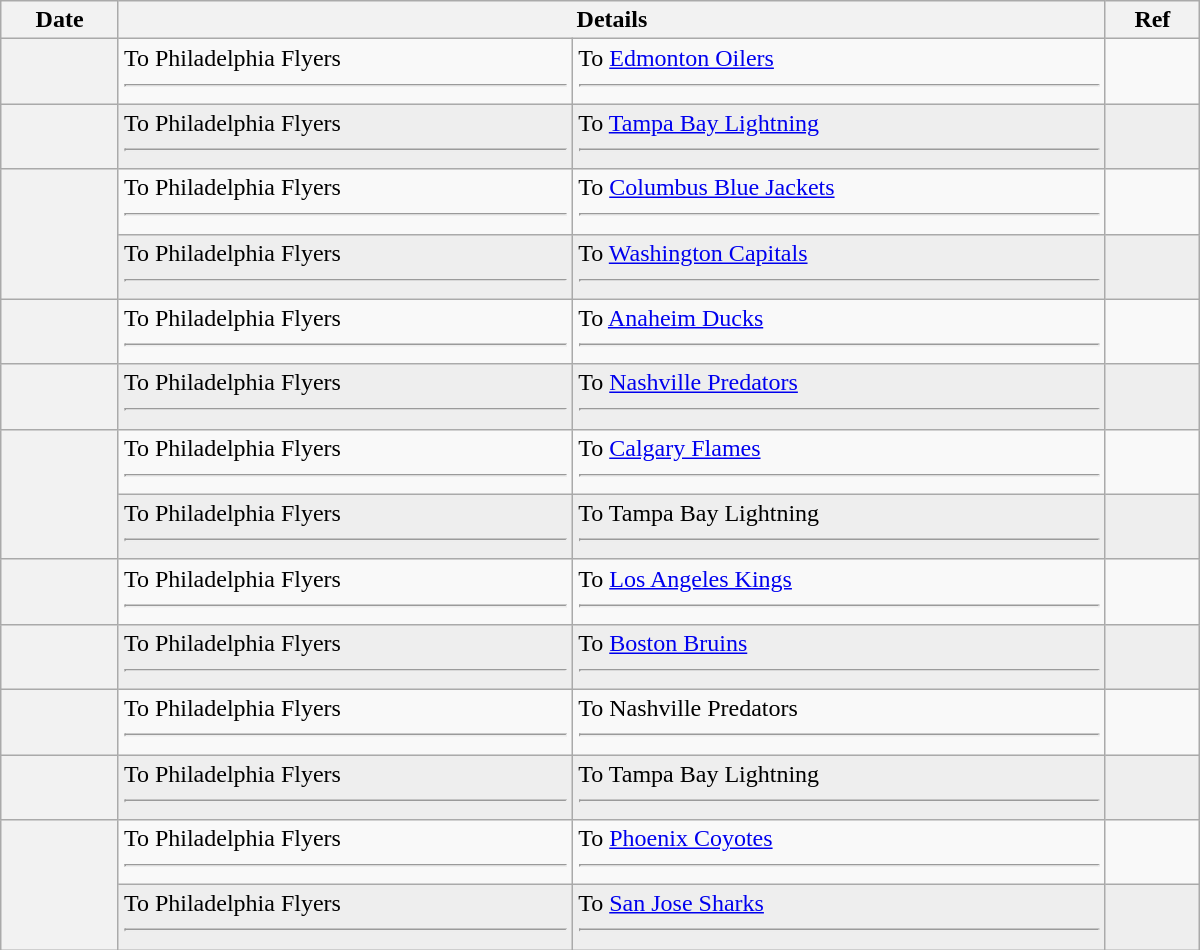<table class="wikitable plainrowheaders" style="width: 50em;">
<tr>
<th scope="col">Date</th>
<th scope="col" colspan="2">Details</th>
<th scope="col">Ref</th>
</tr>
<tr>
<th scope="row"></th>
<td valign="top">To Philadelphia Flyers <hr> </td>
<td valign="top">To <a href='#'>Edmonton Oilers</a> <hr> </td>
<td></td>
</tr>
<tr bgcolor="#eeeeee">
<th scope="row"></th>
<td valign="top">To Philadelphia Flyers <hr> </td>
<td valign="top">To <a href='#'>Tampa Bay Lightning</a> <hr> </td>
<td></td>
</tr>
<tr>
<th scope="row" rowspan=2></th>
<td valign="top">To Philadelphia Flyers <hr> </td>
<td valign="top">To <a href='#'>Columbus Blue Jackets</a> <hr> </td>
<td></td>
</tr>
<tr bgcolor="#eeeeee">
<td valign="top">To Philadelphia Flyers <hr> </td>
<td valign="top">To <a href='#'>Washington Capitals</a> <hr> </td>
<td></td>
</tr>
<tr>
<th scope="row"></th>
<td valign="top">To Philadelphia Flyers <hr> </td>
<td valign="top">To <a href='#'>Anaheim Ducks</a> <hr> </td>
<td></td>
</tr>
<tr bgcolor="#eeeeee">
<th scope="row"></th>
<td valign="top">To Philadelphia Flyers <hr> </td>
<td valign="top">To <a href='#'>Nashville Predators</a> <hr> </td>
<td></td>
</tr>
<tr>
<th scope="row" rowspan=2></th>
<td valign="top">To Philadelphia Flyers <hr> </td>
<td valign="top">To <a href='#'>Calgary Flames</a> <hr> </td>
<td></td>
</tr>
<tr bgcolor="#eeeeee">
<td valign="top">To Philadelphia Flyers <hr> </td>
<td valign="top">To Tampa Bay Lightning <hr> </td>
<td></td>
</tr>
<tr>
<th scope="row"></th>
<td valign="top">To Philadelphia Flyers <hr> </td>
<td valign="top">To <a href='#'>Los Angeles Kings</a> <hr> </td>
<td></td>
</tr>
<tr bgcolor="#eeeeee">
<th scope="row"></th>
<td valign="top">To Philadelphia Flyers <hr> </td>
<td valign="top">To <a href='#'>Boston Bruins</a> <hr> </td>
<td></td>
</tr>
<tr>
<th scope="row"></th>
<td valign="top">To Philadelphia Flyers <hr> </td>
<td valign="top">To Nashville Predators <hr> </td>
<td></td>
</tr>
<tr bgcolor="#eeeeee">
<th scope="row"></th>
<td valign="top">To Philadelphia Flyers <hr> </td>
<td valign="top">To Tampa Bay Lightning <hr> </td>
<td></td>
</tr>
<tr>
<th scope="row" rowspan=2></th>
<td valign="top">To Philadelphia Flyers <hr> </td>
<td valign="top">To <a href='#'>Phoenix Coyotes</a> <hr> </td>
<td></td>
</tr>
<tr bgcolor="#eeeeee">
<td valign="top">To Philadelphia Flyers <hr> </td>
<td valign="top">To <a href='#'>San Jose Sharks</a> <hr> </td>
<td></td>
</tr>
</table>
